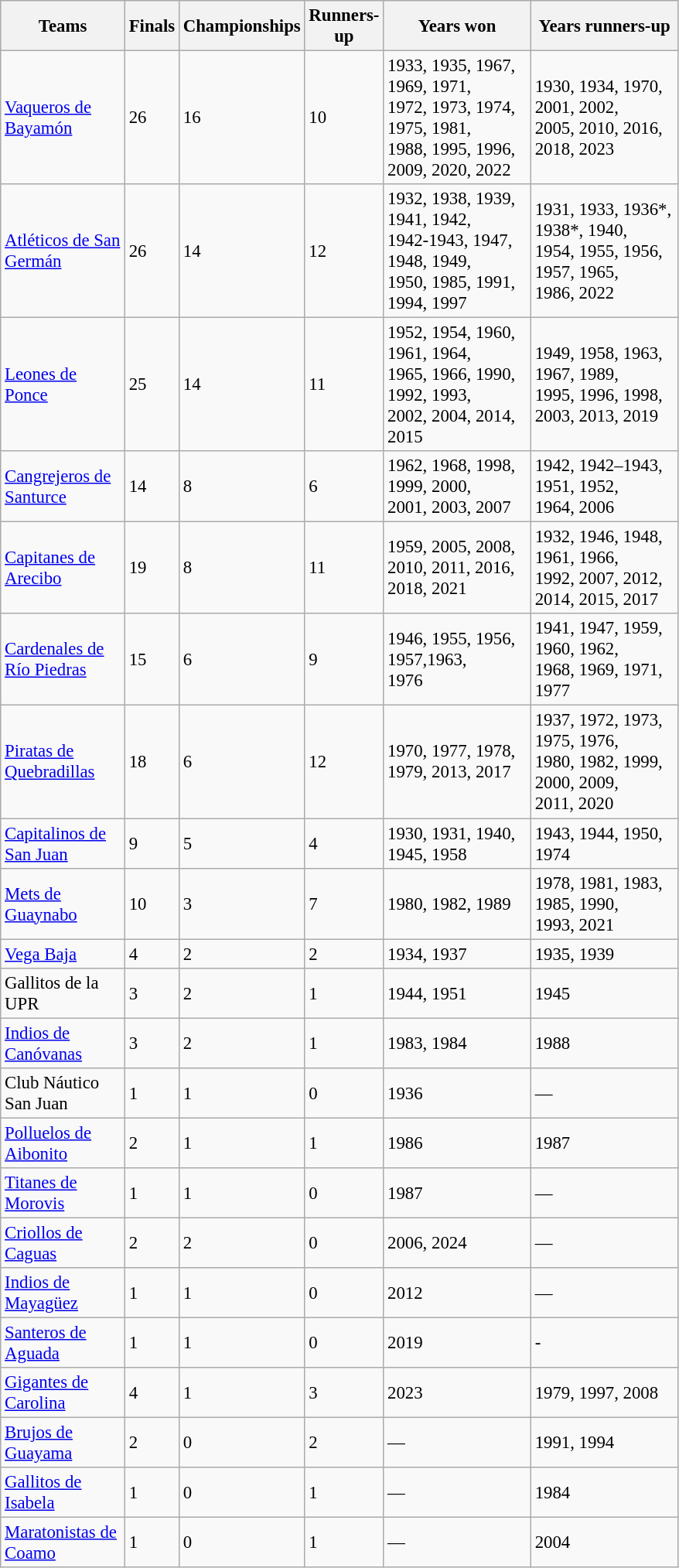<table class="wikitable sortable" style="text-align:left; font-size:95%">
<tr>
<th style="width:100px;">Teams</th>
<th style="width:25px;">Finals</th>
<th style="width:25px;">Championships</th>
<th style="width:25px;">Runners-up</th>
<th style="width:120px; class="unsortable">Years won</th>
<th style="width:120px; class="unsortable">Years runners-up</th>
</tr>
<tr>
<td><a href='#'>Vaqueros de Bayamón</a></td>
<td>26</td>
<td>16</td>
<td>10</td>
<td>1933, 1935, 1967, 1969, 1971,<br>1972, 1973, 1974, 1975, 1981,<br>1988, 1995, 1996, 2009, 2020, 2022</td>
<td>1930, 1934, 1970, 2001, 2002,<br>2005, 2010, 2016, 2018, 2023</td>
</tr>
<tr>
<td><a href='#'>Atléticos de San Germán</a></td>
<td>26</td>
<td>14</td>
<td>12</td>
<td>1932, 1938, 1939, 1941, 1942,<br>1942-1943, 1947, 1948, 1949,<br>1950, 1985, 1991, 1994, 1997</td>
<td>1931, 1933, 1936*, 1938*, 1940,<br>1954, 1955, 1956, 1957, 1965,<br>1986, 2022</td>
</tr>
<tr>
<td><a href='#'>Leones de Ponce</a></td>
<td>25</td>
<td>14</td>
<td>11</td>
<td>1952, 1954, 1960, 1961, 1964,<br>1965, 1966, 1990, 1992, 1993,<br>2002, 2004, 2014, 2015</td>
<td>1949, 1958, 1963, 1967, 1989,<br>1995, 1996, 1998, 2003, 2013, 2019</td>
</tr>
<tr>
<td><a href='#'>Cangrejeros de Santurce</a></td>
<td>14</td>
<td>8</td>
<td>6</td>
<td>1962, 1968, 1998, 1999, 2000,<br>2001, 2003, 2007</td>
<td>1942, 1942–1943, 1951, 1952,<br>1964, 2006</td>
</tr>
<tr>
<td><a href='#'>Capitanes de Arecibo</a></td>
<td>19</td>
<td>8</td>
<td>11</td>
<td>1959, 2005, 2008, 2010, 2011, 2016, 2018, 2021</td>
<td>1932, 1946, 1948, 1961, 1966,<br>1992, 2007, 2012, 2014, 2015, 2017</td>
</tr>
<tr>
<td><a href='#'>Cardenales de Río Piedras</a></td>
<td>15</td>
<td>6</td>
<td>9</td>
<td>1946, 1955, 1956, 1957,1963,<br>1976</td>
<td>1941, 1947, 1959, 1960, 1962,<br>1968, 1969, 1971, 1977</td>
</tr>
<tr>
<td><a href='#'>Piratas de Quebradillas</a></td>
<td>18</td>
<td>6</td>
<td>12</td>
<td>1970, 1977, 1978, 1979, 2013, 2017</td>
<td>1937, 1972, 1973, 1975, 1976,<br>1980, 1982, 1999, 2000, 2009,<br>2011, 2020</td>
</tr>
<tr>
<td><a href='#'>Capitalinos de San Juan</a></td>
<td>9</td>
<td>5</td>
<td>4</td>
<td>1930, 1931, 1940, 1945, 1958</td>
<td>1943, 1944, 1950, 1974</td>
</tr>
<tr>
<td><a href='#'>Mets de Guaynabo</a></td>
<td>10</td>
<td>3</td>
<td>7</td>
<td>1980, 1982, 1989</td>
<td>1978, 1981, 1983, 1985, 1990,<br>1993, 2021</td>
</tr>
<tr>
<td><a href='#'>Vega Baja</a></td>
<td>4</td>
<td>2</td>
<td>2</td>
<td>1934, 1937</td>
<td>1935, 1939</td>
</tr>
<tr>
<td>Gallitos de la UPR</td>
<td>3</td>
<td>2</td>
<td>1</td>
<td>1944, 1951</td>
<td>1945</td>
</tr>
<tr>
<td><a href='#'>Indios de Canóvanas</a></td>
<td>3</td>
<td>2</td>
<td>1</td>
<td>1983, 1984</td>
<td>1988</td>
</tr>
<tr>
<td>Club Náutico San Juan</td>
<td>1</td>
<td>1</td>
<td>0</td>
<td>1936</td>
<td>—</td>
</tr>
<tr>
<td><a href='#'>Polluelos de Aibonito</a></td>
<td>2</td>
<td>1</td>
<td>1</td>
<td>1986</td>
<td>1987</td>
</tr>
<tr>
<td><a href='#'>Titanes de Morovis</a></td>
<td>1</td>
<td>1</td>
<td>0</td>
<td>1987</td>
<td>—</td>
</tr>
<tr>
<td><a href='#'>Criollos de Caguas</a></td>
<td>2</td>
<td>2</td>
<td>0</td>
<td>2006, 2024</td>
<td>—</td>
</tr>
<tr>
<td><a href='#'>Indios de Mayagüez</a></td>
<td>1</td>
<td>1</td>
<td>0</td>
<td>2012</td>
<td>—</td>
</tr>
<tr>
<td><a href='#'>Santeros de Aguada</a></td>
<td>1</td>
<td>1</td>
<td>0</td>
<td>2019</td>
<td>-</td>
</tr>
<tr>
<td><a href='#'>Gigantes de Carolina</a></td>
<td>4</td>
<td>1</td>
<td>3</td>
<td>2023</td>
<td>1979, 1997, 2008</td>
</tr>
<tr>
<td><a href='#'>Brujos de Guayama</a></td>
<td>2</td>
<td>0</td>
<td>2</td>
<td>—</td>
<td>1991, 1994</td>
</tr>
<tr>
<td><a href='#'>Gallitos de Isabela</a></td>
<td>1</td>
<td>0</td>
<td>1</td>
<td>—</td>
<td>1984</td>
</tr>
<tr>
<td><a href='#'>Maratonistas de Coamo</a></td>
<td>1</td>
<td>0</td>
<td>1</td>
<td>—</td>
<td>2004</td>
</tr>
</table>
